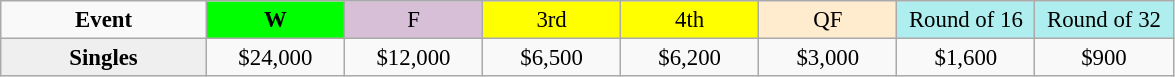<table class=wikitable style=font-size:95%;text-align:center>
<tr>
<td style="width:130px"><strong>Event</strong></td>
<td style="width:85px; background:lime"><strong>W</strong></td>
<td style="width:85px; background:thistle">F</td>
<td style="width:85px; background:#ffff00">3rd</td>
<td style="width:85px; background:#ffff00">4th</td>
<td style="width:85px; background:#ffebcd">QF</td>
<td style="width:85px; background:#afeeee">Round of 16</td>
<td style="width:85px; background:#afeeee">Round of 32</td>
</tr>
<tr>
<th style=background:#efefef>Singles </th>
<td>$24,000</td>
<td>$12,000</td>
<td>$6,500</td>
<td>$6,200</td>
<td>$3,000</td>
<td>$1,600</td>
<td>$900</td>
</tr>
</table>
